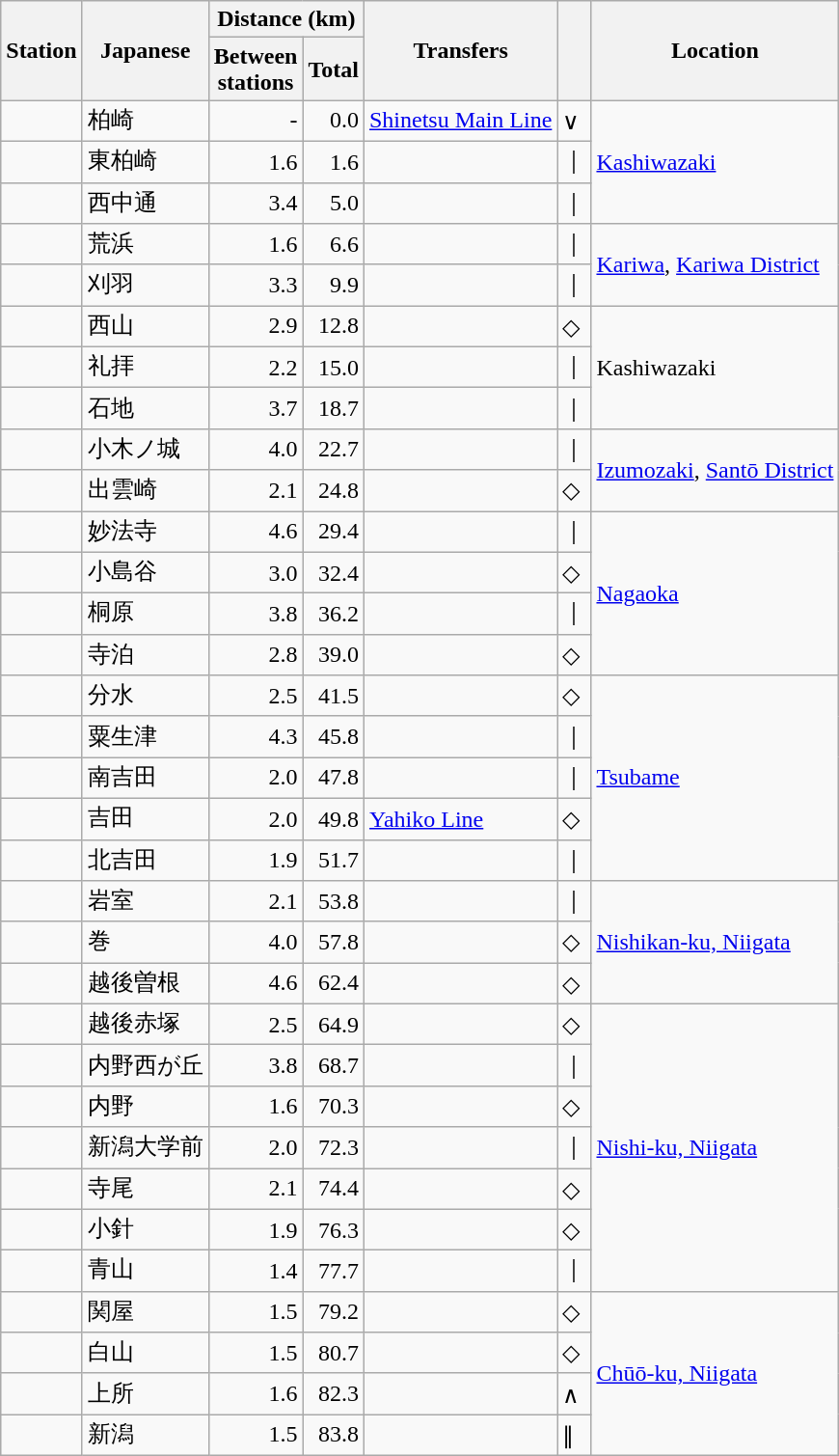<table class="wikitable" rules="all">
<tr>
<th rowspan="2">Station</th>
<th rowspan="2">Japanese</th>
<th colspan="2">Distance (km)</th>
<th rowspan="2">Transfers</th>
<th rowspan="2"> </th>
<th rowspan="2">Location</th>
</tr>
<tr>
<th>Between<br>stations</th>
<th>Total</th>
</tr>
<tr>
<td></td>
<td>柏崎</td>
<td style="text-align:right;">-</td>
<td style="text-align:right;">0.0</td>
<td><a href='#'>Shinetsu Main Line</a></td>
<td>∨</td>
<td rowspan="3"><a href='#'>Kashiwazaki</a></td>
</tr>
<tr>
<td></td>
<td>東柏崎</td>
<td style="text-align:right;">1.6</td>
<td style="text-align:right;">1.6</td>
<td> </td>
<td>｜</td>
</tr>
<tr>
<td></td>
<td>西中通</td>
<td style="text-align:right;">3.4</td>
<td style="text-align:right;">5.0</td>
<td> </td>
<td>｜</td>
</tr>
<tr>
<td></td>
<td>荒浜</td>
<td style="text-align:right;">1.6</td>
<td style="text-align:right;">6.6</td>
<td> </td>
<td>｜</td>
<td rowspan="2"><a href='#'>Kariwa</a>, <a href='#'>Kariwa District</a></td>
</tr>
<tr>
<td></td>
<td>刈羽</td>
<td style="text-align:right;">3.3</td>
<td style="text-align:right;">9.9</td>
<td> </td>
<td>｜</td>
</tr>
<tr>
<td></td>
<td>西山</td>
<td style="text-align:right;">2.9</td>
<td style="text-align:right;">12.8</td>
<td> </td>
<td>◇</td>
<td rowspan="3">Kashiwazaki</td>
</tr>
<tr>
<td></td>
<td>礼拝</td>
<td style="text-align:right;">2.2</td>
<td style="text-align:right;">15.0</td>
<td> </td>
<td>｜</td>
</tr>
<tr>
<td></td>
<td>石地</td>
<td style="text-align:right;">3.7</td>
<td style="text-align:right;">18.7</td>
<td> </td>
<td>｜</td>
</tr>
<tr>
<td></td>
<td>小木ノ城</td>
<td style="text-align:right;">4.0</td>
<td style="text-align:right;">22.7</td>
<td> </td>
<td>｜</td>
<td rowspan="2"><a href='#'>Izumozaki</a>, <a href='#'>Santō District</a></td>
</tr>
<tr>
<td></td>
<td>出雲崎</td>
<td style="text-align:right;">2.1</td>
<td style="text-align:right;">24.8</td>
<td> </td>
<td>◇</td>
</tr>
<tr>
<td></td>
<td>妙法寺</td>
<td style="text-align:right;">4.6</td>
<td style="text-align:right;">29.4</td>
<td> </td>
<td>｜</td>
<td rowspan="4"><a href='#'>Nagaoka</a></td>
</tr>
<tr>
<td></td>
<td>小島谷</td>
<td style="text-align:right;">3.0</td>
<td style="text-align:right;">32.4</td>
<td> </td>
<td>◇</td>
</tr>
<tr>
<td></td>
<td>桐原</td>
<td style="text-align:right;">3.8</td>
<td style="text-align:right;">36.2</td>
<td> </td>
<td>｜</td>
</tr>
<tr>
<td></td>
<td>寺泊</td>
<td style="text-align:right;">2.8</td>
<td style="text-align:right;">39.0</td>
<td> </td>
<td>◇</td>
</tr>
<tr>
<td></td>
<td>分水</td>
<td style="text-align:right;">2.5</td>
<td style="text-align:right;">41.5</td>
<td> </td>
<td>◇</td>
<td rowspan="5"><a href='#'>Tsubame</a></td>
</tr>
<tr>
<td></td>
<td>粟生津</td>
<td style="text-align:right;">4.3</td>
<td style="text-align:right;">45.8</td>
<td> </td>
<td>｜</td>
</tr>
<tr>
<td></td>
<td>南吉田</td>
<td style="text-align:right;">2.0</td>
<td style="text-align:right;">47.8</td>
<td> </td>
<td>｜</td>
</tr>
<tr>
<td></td>
<td>吉田</td>
<td style="text-align:right;">2.0</td>
<td style="text-align:right;">49.8</td>
<td><a href='#'>Yahiko Line</a></td>
<td>◇</td>
</tr>
<tr>
<td></td>
<td>北吉田</td>
<td style="text-align:right;">1.9</td>
<td style="text-align:right;">51.7</td>
<td> </td>
<td>｜</td>
</tr>
<tr>
<td></td>
<td>岩室</td>
<td style="text-align:right;">2.1</td>
<td style="text-align:right;">53.8</td>
<td> </td>
<td>｜</td>
<td rowspan="3"><a href='#'>Nishikan-ku, Niigata</a></td>
</tr>
<tr>
<td></td>
<td>巻</td>
<td style="text-align:right;">4.0</td>
<td style="text-align:right;">57.8</td>
<td> </td>
<td>◇</td>
</tr>
<tr>
<td></td>
<td>越後曽根</td>
<td style="text-align:right;">4.6</td>
<td style="text-align:right;">62.4</td>
<td> </td>
<td>◇</td>
</tr>
<tr>
<td></td>
<td>越後赤塚</td>
<td style="text-align:right;">2.5</td>
<td style="text-align:right;">64.9</td>
<td> </td>
<td>◇</td>
<td rowspan="7"><a href='#'>Nishi-ku, Niigata</a></td>
</tr>
<tr>
<td></td>
<td>内野西が丘</td>
<td style="text-align:right;">3.8</td>
<td style="text-align:right;">68.7</td>
<td> </td>
<td>｜</td>
</tr>
<tr>
<td></td>
<td>内野</td>
<td style="text-align:right;">1.6</td>
<td style="text-align:right;">70.3</td>
<td> </td>
<td>◇</td>
</tr>
<tr>
<td></td>
<td>新潟大学前</td>
<td style="text-align:right;">2.0</td>
<td style="text-align:right;">72.3</td>
<td> </td>
<td>｜</td>
</tr>
<tr>
<td></td>
<td>寺尾</td>
<td style="text-align:right;">2.1</td>
<td style="text-align:right;">74.4</td>
<td> </td>
<td>◇</td>
</tr>
<tr>
<td></td>
<td>小針</td>
<td style="text-align:right;">1.9</td>
<td style="text-align:right;">76.3</td>
<td> </td>
<td>◇</td>
</tr>
<tr>
<td></td>
<td>青山</td>
<td style="text-align:right;">1.4</td>
<td style="text-align:right;">77.7</td>
<td> </td>
<td>｜</td>
</tr>
<tr>
<td></td>
<td>関屋</td>
<td style="text-align:right;">1.5</td>
<td style="text-align:right;">79.2</td>
<td> </td>
<td>◇</td>
<td rowspan="4"><a href='#'>Chūō-ku, Niigata</a></td>
</tr>
<tr>
<td></td>
<td>白山</td>
<td style="text-align:right;">1.5</td>
<td style="text-align:right;">80.7</td>
<td> </td>
<td>◇</td>
</tr>
<tr>
<td></td>
<td>上所</td>
<td style="text-align:right;">1.6</td>
<td style="text-align:right;">82.3</td>
<td> </td>
<td>∧</td>
</tr>
<tr>
<td></td>
<td>新潟</td>
<td style="text-align:right;">1.5</td>
<td style="text-align:right;">83.8</td>
<td></td>
<td>∥</td>
</tr>
</table>
